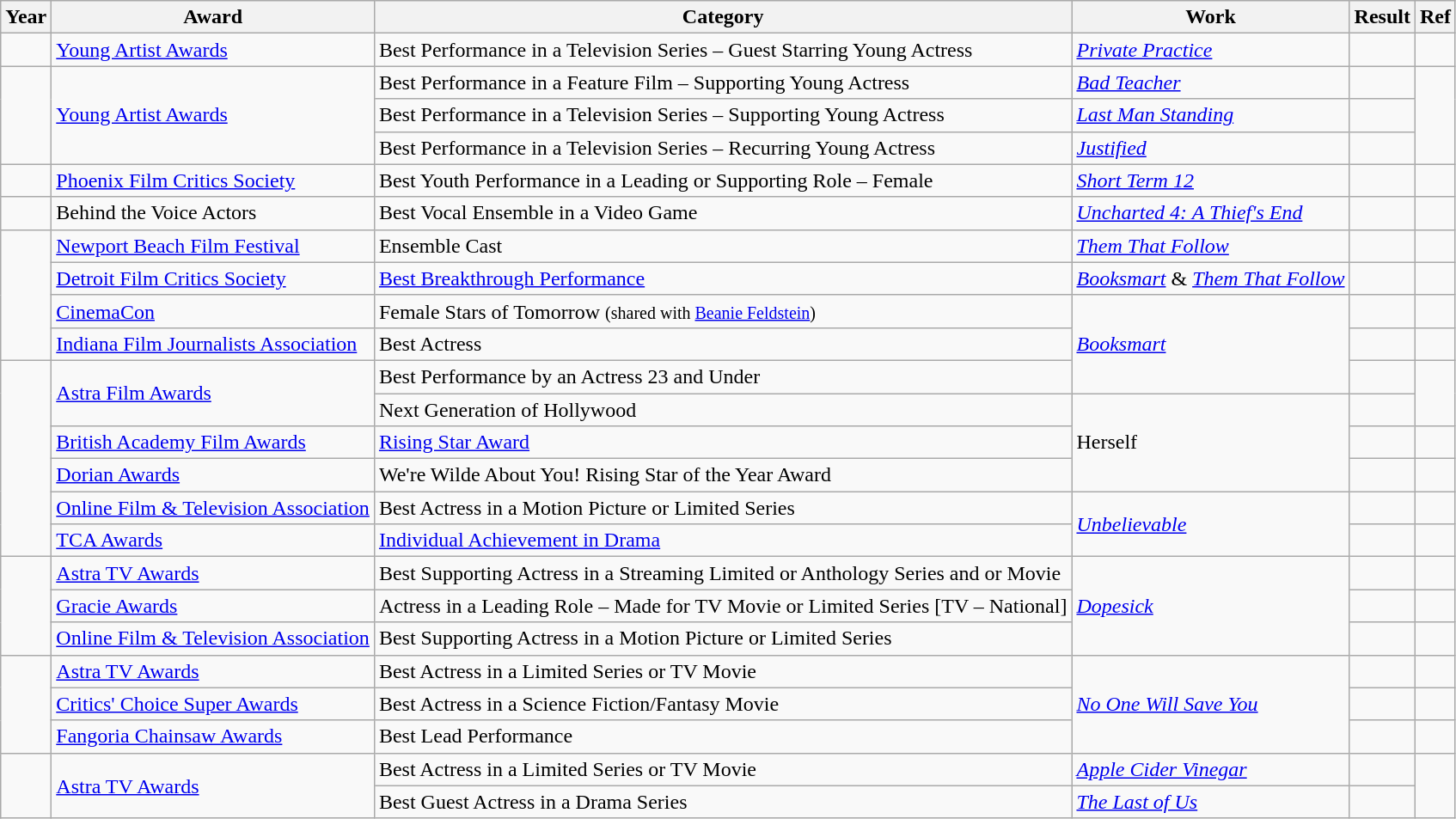<table class="wikitable sortable">
<tr>
<th>Year</th>
<th>Award</th>
<th>Category</th>
<th>Work</th>
<th>Result</th>
<th>Ref</th>
</tr>
<tr>
<td rowspan="1"></td>
<td><a href='#'>Young Artist Awards</a></td>
<td>Best Performance in a Television Series – Guest Starring Young Actress</td>
<td><em><a href='#'>Private Practice</a></em></td>
<td></td>
<td style="text-align:center;"></td>
</tr>
<tr>
<td rowspan="3"></td>
<td rowspan="3"><a href='#'>Young Artist Awards</a></td>
<td>Best Performance in a Feature Film – Supporting Young Actress</td>
<td><em><a href='#'>Bad Teacher</a></em></td>
<td></td>
<td rowspan="3" style="text-align:center;"></td>
</tr>
<tr>
<td>Best Performance in a Television Series – Supporting Young Actress</td>
<td><em><a href='#'>Last Man Standing</a></em></td>
<td></td>
</tr>
<tr>
<td>Best Performance in a Television Series – Recurring Young Actress</td>
<td><em><a href='#'>Justified</a></em></td>
<td></td>
</tr>
<tr>
<td rowspan="1"></td>
<td><a href='#'>Phoenix Film Critics Society</a></td>
<td>Best Youth Performance in a Leading or Supporting Role – Female</td>
<td><em><a href='#'>Short Term 12</a></em></td>
<td></td>
<td style="text-align:center;"></td>
</tr>
<tr>
<td rowspan="1"></td>
<td>Behind the Voice Actors</td>
<td>Best Vocal Ensemble in a Video Game</td>
<td><em><a href='#'>Uncharted 4: A Thief's End</a></em></td>
<td></td>
<td style="text-align:center;"></td>
</tr>
<tr>
<td rowspan="4"></td>
<td><a href='#'>Newport Beach Film Festival</a></td>
<td>Ensemble Cast</td>
<td><em><a href='#'>Them That Follow</a></em></td>
<td></td>
<td style="text-align:center;"></td>
</tr>
<tr>
<td><a href='#'>Detroit Film Critics Society</a></td>
<td><a href='#'>Best Breakthrough Performance</a></td>
<td><em><a href='#'>Booksmart</a></em> & <em><a href='#'>Them That Follow</a></em></td>
<td></td>
<td style="text-align:center;"></td>
</tr>
<tr>
<td><a href='#'>CinemaCon</a></td>
<td>Female Stars of Tomorrow <small>(shared with <a href='#'>Beanie Feldstein</a>)</small></td>
<td rowspan="3"><em><a href='#'>Booksmart</a></em></td>
<td></td>
<td style="text-align:center;"></td>
</tr>
<tr>
<td><a href='#'>Indiana Film Journalists Association</a></td>
<td>Best Actress</td>
<td></td>
<td style="text-align:center;"></td>
</tr>
<tr>
<td rowspan="6"></td>
<td rowspan="2"><a href='#'>Astra Film Awards</a></td>
<td>Best Performance by an Actress 23 and Under</td>
<td></td>
<td rowspan="2" style="text-align:center;"></td>
</tr>
<tr>
<td>Next Generation of Hollywood</td>
<td rowspan=3>Herself</td>
<td></td>
</tr>
<tr>
<td><a href='#'>British Academy Film Awards</a></td>
<td><a href='#'>Rising Star Award</a></td>
<td></td>
<td style="text-align:center;"></td>
</tr>
<tr>
<td><a href='#'>Dorian Awards</a></td>
<td>We're Wilde About You! Rising Star of the Year Award</td>
<td></td>
<td style="text-align:center;"></td>
</tr>
<tr>
<td><a href='#'>Online Film & Television Association</a></td>
<td>Best Actress in a Motion Picture or Limited Series</td>
<td rowspan="2"><em><a href='#'>Unbelievable</a></em></td>
<td></td>
<td style="text-align:center;"></td>
</tr>
<tr>
<td><a href='#'>TCA Awards</a></td>
<td><a href='#'>Individual Achievement in Drama</a></td>
<td></td>
<td style="text-align:center;"></td>
</tr>
<tr>
<td rowspan="3"></td>
<td><a href='#'>Astra TV Awards</a></td>
<td>Best Supporting Actress in a Streaming Limited or Anthology Series and or Movie</td>
<td rowspan="3"><em><a href='#'>Dopesick</a></em></td>
<td></td>
<td style = "text-align: center;"></td>
</tr>
<tr>
<td><a href='#'>Gracie Awards</a></td>
<td>Actress in a Leading Role – Made for TV Movie or Limited Series [TV – National]</td>
<td></td>
<td style = "text-align: center;"></td>
</tr>
<tr>
<td><a href='#'>Online Film & Television Association</a></td>
<td>Best Supporting Actress in a Motion Picture or Limited Series</td>
<td></td>
<td style="text-align:center;"></td>
</tr>
<tr>
<td rowspan="3"></td>
<td><a href='#'>Astra TV Awards</a></td>
<td>Best Actress in a Limited Series or TV Movie</td>
<td rowspan="3"><em><a href='#'>No One Will Save You</a></em></td>
<td></td>
<td style="text-align:center;"></td>
</tr>
<tr>
<td><a href='#'>Critics' Choice Super Awards</a></td>
<td>Best Actress in a Science Fiction/Fantasy Movie</td>
<td></td>
<td style = "text-align: center;"></td>
</tr>
<tr>
<td><a href='#'>Fangoria Chainsaw Awards</a></td>
<td>Best Lead Performance</td>
<td></td>
<td style="text-align:center;"></td>
</tr>
<tr>
<td rowspan="2"></td>
<td rowspan="2"><a href='#'>Astra TV Awards</a></td>
<td>Best Actress in a Limited Series or TV Movie</td>
<td><em><a href='#'>Apple Cider Vinegar</a></em></td>
<td></td>
<td rowspan="2" style="text-align:center;"></td>
</tr>
<tr>
<td>Best Guest Actress in a Drama Series</td>
<td><em><a href='#'>The Last of Us</a></em></td>
<td></td>
</tr>
</table>
